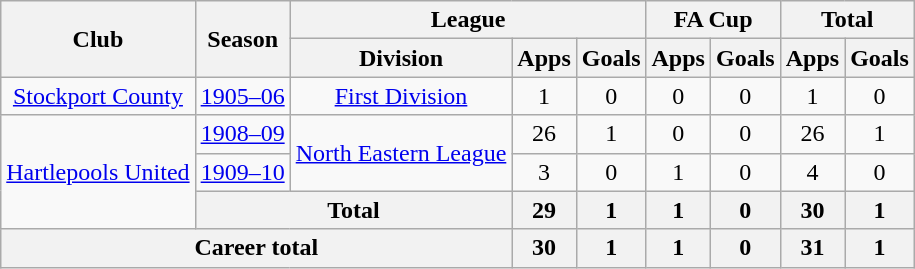<table class="wikitable" style="text-align: center;">
<tr>
<th rowspan="2">Club</th>
<th rowspan="2">Season</th>
<th colspan="3">League</th>
<th colspan="2">FA Cup</th>
<th colspan="2">Total</th>
</tr>
<tr>
<th>Division</th>
<th>Apps</th>
<th>Goals</th>
<th>Apps</th>
<th>Goals</th>
<th>Apps</th>
<th>Goals</th>
</tr>
<tr>
<td><a href='#'>Stockport County</a></td>
<td><a href='#'>1905–06</a></td>
<td><a href='#'>First Division</a></td>
<td>1</td>
<td>0</td>
<td>0</td>
<td>0</td>
<td>1</td>
<td>0</td>
</tr>
<tr>
<td rowspan="3"><a href='#'>Hartlepools United</a></td>
<td><a href='#'>1908–09</a></td>
<td rowspan="2"><a href='#'>North Eastern League</a></td>
<td>26</td>
<td>1</td>
<td>0</td>
<td>0</td>
<td>26</td>
<td>1</td>
</tr>
<tr>
<td><a href='#'>1909–10</a></td>
<td>3</td>
<td>0</td>
<td>1</td>
<td>0</td>
<td>4</td>
<td>0</td>
</tr>
<tr>
<th colspan="2">Total</th>
<th>29</th>
<th>1</th>
<th>1</th>
<th>0</th>
<th>30</th>
<th>1</th>
</tr>
<tr>
<th colspan="3">Career total</th>
<th>30</th>
<th>1</th>
<th>1</th>
<th>0</th>
<th>31</th>
<th>1</th>
</tr>
</table>
